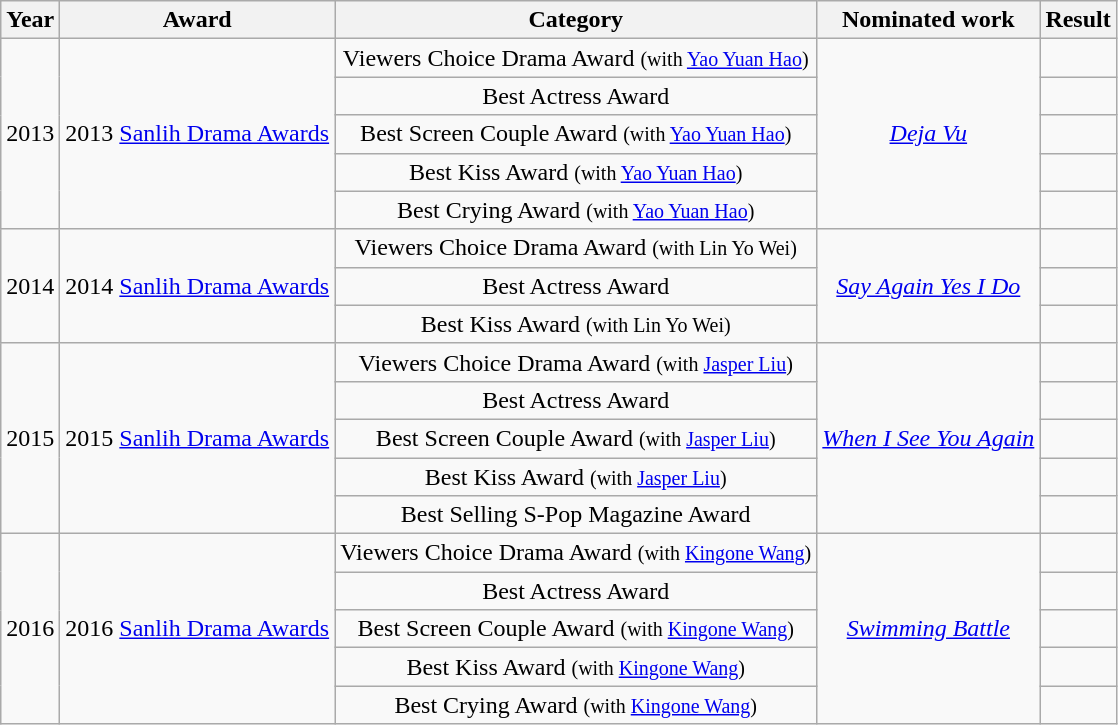<table class="wikitable sortable">
<tr>
<th>Year</th>
<th>Award</th>
<th>Category</th>
<th>Nominated work</th>
<th>Result</th>
</tr>
<tr align=center>
<td rowspan=5>2013</td>
<td rowspan="5">2013 <a href='#'>Sanlih Drama Awards</a></td>
<td>Viewers Choice Drama Award <small>(with <a href='#'>Yao Yuan Hao</a>)</small></td>
<td rowspan="5"><em><a href='#'>Deja Vu</a></em></td>
<td></td>
</tr>
<tr align=center>
<td>Best Actress Award</td>
<td></td>
</tr>
<tr align=center>
<td>Best Screen Couple Award <small>(with <a href='#'>Yao Yuan Hao</a>)</small></td>
<td></td>
</tr>
<tr align=center>
<td>Best Kiss Award <small>(with <a href='#'>Yao Yuan Hao</a>)</small></td>
<td></td>
</tr>
<tr align=center>
<td>Best Crying Award <small>(with <a href='#'>Yao Yuan Hao</a>)</small></td>
<td></td>
</tr>
<tr align=center>
<td rowspan=3>2014</td>
<td rowspan="3">2014 <a href='#'>Sanlih Drama Awards</a></td>
<td>Viewers Choice Drama Award <small>(with Lin Yo Wei)</small></td>
<td rowspan=3><em><a href='#'>Say Again Yes I Do</a></em></td>
<td></td>
</tr>
<tr align=center>
<td>Best Actress Award</td>
<td></td>
</tr>
<tr align=center>
<td>Best Kiss Award <small>(with Lin Yo Wei)</small></td>
<td></td>
</tr>
<tr align=center>
<td rowspan=5>2015</td>
<td rowspan=5>2015 <a href='#'>Sanlih Drama Awards</a></td>
<td>Viewers Choice Drama Award <small>(with <a href='#'>Jasper Liu</a>)</small></td>
<td rowspan=5><em><a href='#'>When I See You Again</a></em></td>
<td></td>
</tr>
<tr align=center>
<td>Best Actress Award</td>
<td></td>
</tr>
<tr align=center>
<td>Best Screen Couple Award <small>(with <a href='#'>Jasper Liu</a>)</small></td>
<td></td>
</tr>
<tr align=center>
<td>Best Kiss Award <small>(with <a href='#'>Jasper Liu</a>)</small></td>
<td></td>
</tr>
<tr align=center>
<td>Best Selling S-Pop Magazine Award</td>
<td></td>
</tr>
<tr align=center>
<td rowspan=5>2016</td>
<td rowspan=5>2016 <a href='#'>Sanlih Drama Awards</a></td>
<td>Viewers Choice Drama Award <small>(with <a href='#'>Kingone Wang</a>)</small></td>
<td rowspan=5><em><a href='#'>Swimming Battle</a></em></td>
<td></td>
</tr>
<tr align=center>
<td>Best Actress Award</td>
<td></td>
</tr>
<tr align=center>
<td>Best Screen Couple Award <small>(with <a href='#'>Kingone Wang</a>)</small></td>
<td></td>
</tr>
<tr align=center>
<td>Best Kiss Award <small>(with <a href='#'>Kingone Wang</a>)</small></td>
<td></td>
</tr>
<tr align=center>
<td>Best Crying Award <small>(with <a href='#'>Kingone Wang</a>)</small></td>
<td></td>
</tr>
</table>
